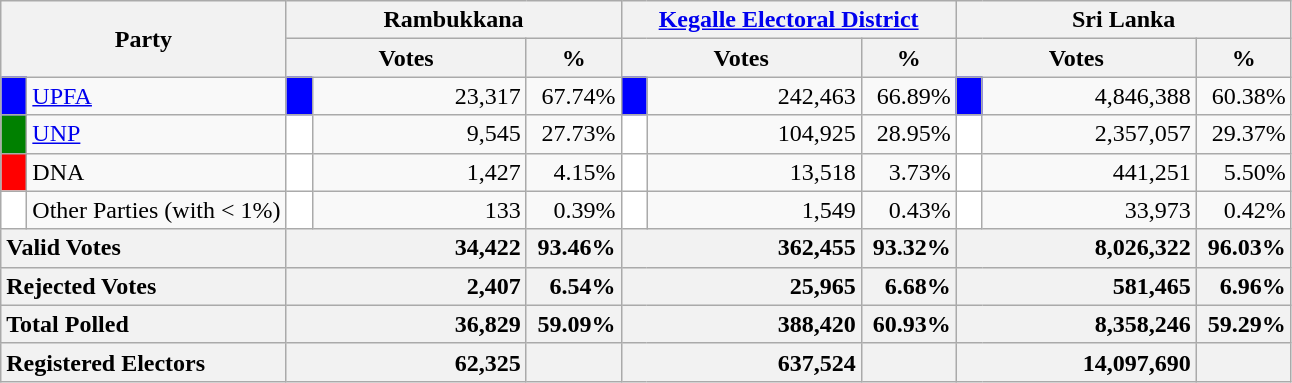<table class="wikitable">
<tr>
<th colspan="2" width="144px"rowspan="2">Party</th>
<th colspan="3" width="216px">Rambukkana</th>
<th colspan="3" width="216px"><a href='#'>Kegalle Electoral District</a></th>
<th colspan="3" width="216px">Sri Lanka</th>
</tr>
<tr>
<th colspan="2" width="144px">Votes</th>
<th>%</th>
<th colspan="2" width="144px">Votes</th>
<th>%</th>
<th colspan="2" width="144px">Votes</th>
<th>%</th>
</tr>
<tr>
<td style="background-color:blue;" width="10px"></td>
<td style="text-align:left;"><a href='#'>UPFA</a></td>
<td style="background-color:blue;" width="10px"></td>
<td style="text-align:right;">23,317</td>
<td style="text-align:right;">67.74%</td>
<td style="background-color:blue;" width="10px"></td>
<td style="text-align:right;">242,463</td>
<td style="text-align:right;">66.89%</td>
<td style="background-color:blue;" width="10px"></td>
<td style="text-align:right;">4,846,388</td>
<td style="text-align:right;">60.38%</td>
</tr>
<tr>
<td style="background-color:green;" width="10px"></td>
<td style="text-align:left;"><a href='#'>UNP</a></td>
<td style="background-color:white;" width="10px"></td>
<td style="text-align:right;">9,545</td>
<td style="text-align:right;">27.73%</td>
<td style="background-color:white;" width="10px"></td>
<td style="text-align:right;">104,925</td>
<td style="text-align:right;">28.95%</td>
<td style="background-color:white;" width="10px"></td>
<td style="text-align:right;">2,357,057</td>
<td style="text-align:right;">29.37%</td>
</tr>
<tr>
<td style="background-color:red;" width="10px"></td>
<td style="text-align:left;">DNA</td>
<td style="background-color:white;" width="10px"></td>
<td style="text-align:right;">1,427</td>
<td style="text-align:right;">4.15%</td>
<td style="background-color:white;" width="10px"></td>
<td style="text-align:right;">13,518</td>
<td style="text-align:right;">3.73%</td>
<td style="background-color:white;" width="10px"></td>
<td style="text-align:right;">441,251</td>
<td style="text-align:right;">5.50%</td>
</tr>
<tr>
<td style="background-color:white;" width="10px"></td>
<td style="text-align:left;">Other Parties (with < 1%)</td>
<td style="background-color:white;" width="10px"></td>
<td style="text-align:right;">133</td>
<td style="text-align:right;">0.39%</td>
<td style="background-color:white;" width="10px"></td>
<td style="text-align:right;">1,549</td>
<td style="text-align:right;">0.43%</td>
<td style="background-color:white;" width="10px"></td>
<td style="text-align:right;">33,973</td>
<td style="text-align:right;">0.42%</td>
</tr>
<tr>
<th colspan="2" width="144px"style="text-align:left;">Valid Votes</th>
<th style="text-align:right;"colspan="2" width="144px">34,422</th>
<th style="text-align:right;">93.46%</th>
<th style="text-align:right;"colspan="2" width="144px">362,455</th>
<th style="text-align:right;">93.32%</th>
<th style="text-align:right;"colspan="2" width="144px">8,026,322</th>
<th style="text-align:right;">96.03%</th>
</tr>
<tr>
<th colspan="2" width="144px"style="text-align:left;">Rejected Votes</th>
<th style="text-align:right;"colspan="2" width="144px">2,407</th>
<th style="text-align:right;">6.54%</th>
<th style="text-align:right;"colspan="2" width="144px">25,965</th>
<th style="text-align:right;">6.68%</th>
<th style="text-align:right;"colspan="2" width="144px">581,465</th>
<th style="text-align:right;">6.96%</th>
</tr>
<tr>
<th colspan="2" width="144px"style="text-align:left;">Total Polled</th>
<th style="text-align:right;"colspan="2" width="144px">36,829</th>
<th style="text-align:right;">59.09%</th>
<th style="text-align:right;"colspan="2" width="144px">388,420</th>
<th style="text-align:right;">60.93%</th>
<th style="text-align:right;"colspan="2" width="144px">8,358,246</th>
<th style="text-align:right;">59.29%</th>
</tr>
<tr>
<th colspan="2" width="144px"style="text-align:left;">Registered Electors</th>
<th style="text-align:right;"colspan="2" width="144px">62,325</th>
<th></th>
<th style="text-align:right;"colspan="2" width="144px">637,524</th>
<th></th>
<th style="text-align:right;"colspan="2" width="144px">14,097,690</th>
<th></th>
</tr>
</table>
